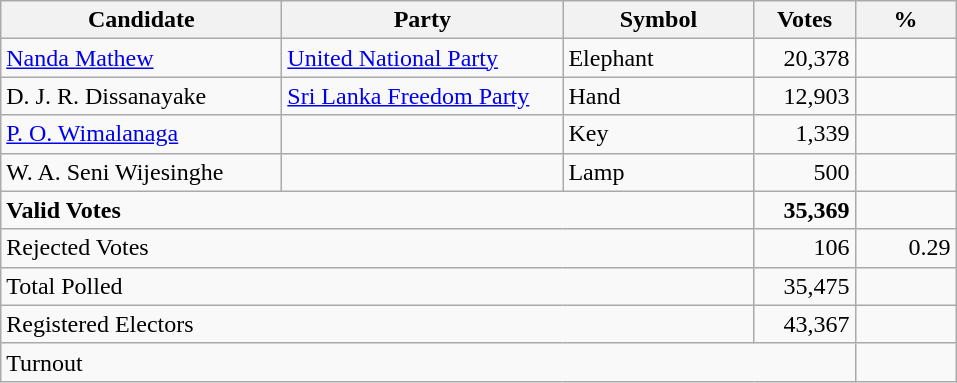<table class="wikitable" border="1" style="text-align:right;">
<tr>
<th align=left width="180">Candidate</th>
<th align=left width="180">Party</th>
<th align=left width="120">Symbol</th>
<th align=left width="60">Votes</th>
<th align=left width="60">%</th>
</tr>
<tr>
<td align=left><a href='#'>Nanda Mathew</a></td>
<td align=left><a href='#'>United National Party</a></td>
<td align=left>Elephant</td>
<td>20,378</td>
<td></td>
</tr>
<tr>
<td align=left>D. J. R. Dissanayake</td>
<td align=left><a href='#'>Sri Lanka Freedom Party</a></td>
<td align=left>Hand</td>
<td>12,903</td>
<td></td>
</tr>
<tr>
<td align=left><a href='#'>P. O. Wimalanaga</a></td>
<td></td>
<td align=left>Key</td>
<td>1,339</td>
<td></td>
</tr>
<tr>
<td align=left>W. A. Seni Wijesinghe</td>
<td></td>
<td align=left>Lamp</td>
<td>500</td>
<td></td>
</tr>
<tr>
<td align=left colspan=3><strong>Valid Votes</strong></td>
<td><strong>35,369 </strong></td>
<td><strong> </strong></td>
</tr>
<tr>
<td align=left colspan=3>Rejected Votes</td>
<td>106</td>
<td>0.29</td>
</tr>
<tr>
<td align=left colspan=3>Total Polled</td>
<td>35,475</td>
<td></td>
</tr>
<tr>
<td align=left colspan=3>Registered Electors</td>
<td>43,367</td>
<td></td>
</tr>
<tr>
<td align=left colspan=4>Turnout</td>
<td></td>
</tr>
</table>
